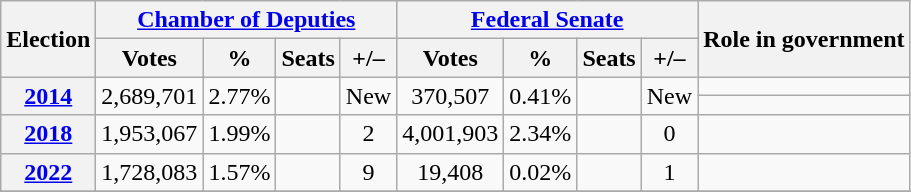<table class=wikitable style=text-align:center>
<tr>
<th rowspan="2">Election</th>
<th colspan="4"><a href='#'>Chamber of Deputies</a></th>
<th colspan="4"><a href='#'>Federal Senate</a></th>
<th rowspan="2"><strong>Role in government</strong></th>
</tr>
<tr>
<th><strong>Votes</strong></th>
<th><strong>%</strong></th>
<th><strong>Seats</strong></th>
<th>+/–</th>
<th><strong>Votes</strong></th>
<th><strong>%</strong></th>
<th><strong>Seats</strong></th>
<th>+/–</th>
</tr>
<tr>
<th rowspan=2><a href='#'>2014</a></th>
<td rowspan=2 align="center">2,689,701</td>
<td rowspan=2 align="center">2.77%</td>
<td rowspan=2 style="text-align:center;"></td>
<td rowspan=2>New</td>
<td rowspan=2 align="center">370,507</td>
<td rowspan=2 align="center">0.41%</td>
<td rowspan=2 style="text-align:center;"></td>
<td rowspan=2>New</td>
<td></td>
</tr>
<tr>
<td></td>
</tr>
<tr>
<th><a href='#'>2018</a></th>
<td align="center">1,953,067</td>
<td align="center">1.99%</td>
<td style="text-align:center;"></td>
<td> 2</td>
<td align="center">4,001,903</td>
<td align="center">2.34%</td>
<td style="text-align:center;"></td>
<td> 0</td>
<td></td>
</tr>
<tr>
<th><a href='#'>2022</a></th>
<td align="center">1,728,083</td>
<td align="center">1.57%</td>
<td style="text-align:center;"></td>
<td> 9</td>
<td align="center">19,408</td>
<td align="center">0.02%</td>
<td style="text-align:center;"></td>
<td> 1</td>
<td></td>
</tr>
<tr>
</tr>
</table>
